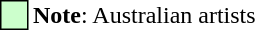<table>
<tr>
<td style="width: 15px; height: 15px; color: black; background: #ccffcc; border: 1px solid #000000;"></td>
<td><strong>Note</strong>: Australian artists</td>
</tr>
</table>
